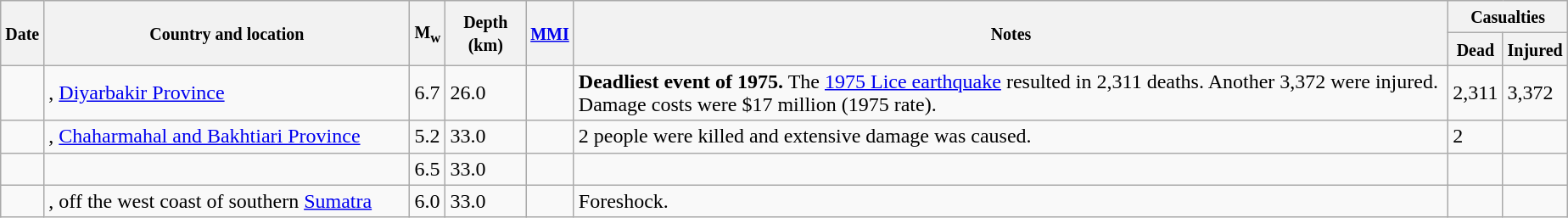<table class="wikitable sortable sort-under" style="border:1px black; margin-left:1em;">
<tr>
<th rowspan="2"><small>Date</small></th>
<th rowspan="2" style="width: 280px"><small>Country and location</small></th>
<th rowspan="2"><small>M<sub>w</sub></small></th>
<th rowspan="2"><small>Depth (km)</small></th>
<th rowspan="2"><small><a href='#'>MMI</a></small></th>
<th rowspan="2" class="unsortable"><small>Notes</small></th>
<th colspan="2"><small>Casualties</small></th>
</tr>
<tr>
<th><small>Dead</small></th>
<th><small>Injured</small></th>
</tr>
<tr>
<td></td>
<td>, <a href='#'>Diyarbakir Province</a></td>
<td>6.7</td>
<td>26.0</td>
<td></td>
<td><strong>Deadliest event of 1975.</strong> The <a href='#'>1975 Lice earthquake</a> resulted in 2,311 deaths. Another 3,372 were injured. Damage costs were $17 million (1975 rate).</td>
<td>2,311</td>
<td>3,372</td>
</tr>
<tr>
<td></td>
<td>, <a href='#'>Chaharmahal and Bakhtiari Province</a></td>
<td>5.2</td>
<td>33.0</td>
<td></td>
<td>2 people were killed and extensive damage was caused.</td>
<td>2</td>
<td></td>
</tr>
<tr>
<td></td>
<td></td>
<td>6.5</td>
<td>33.0</td>
<td></td>
<td></td>
<td></td>
<td></td>
</tr>
<tr>
<td></td>
<td>, off the west coast of southern <a href='#'>Sumatra</a></td>
<td>6.0</td>
<td>33.0</td>
<td></td>
<td>Foreshock.</td>
<td></td>
<td></td>
</tr>
</table>
